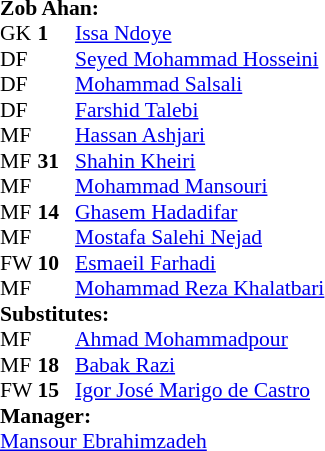<table style="font-size: 90%" cellspacing="0" cellpadding="0">
<tr>
<td colspan="4"><strong>Zob Ahan:</strong></td>
</tr>
<tr>
<th width=25></th>
<th width=25></th>
</tr>
<tr>
<td>GK</td>
<td><strong>1</strong></td>
<td> <a href='#'>Issa Ndoye</a></td>
</tr>
<tr>
<td>DF</td>
<td></td>
<td> <a href='#'>Seyed Mohammad Hosseini</a></td>
</tr>
<tr>
<td>DF</td>
<td></td>
<td> <a href='#'>Mohammad Salsali</a></td>
</tr>
<tr>
<td>DF</td>
<td></td>
<td> <a href='#'>Farshid Talebi</a></td>
</tr>
<tr>
<td>MF</td>
<td></td>
<td> <a href='#'>Hassan Ashjari</a></td>
<td></td>
<td></td>
<td></td>
</tr>
<tr>
<td>MF</td>
<td><strong>31</strong></td>
<td> <a href='#'>Shahin Kheiri</a></td>
<td></td>
<td></td>
</tr>
<tr>
<td>MF</td>
<td></td>
<td> <a href='#'>Mohammad Mansouri</a></td>
<td></td>
<td></td>
<td></td>
</tr>
<tr>
<td>MF</td>
<td><strong>14</strong></td>
<td> <a href='#'>Ghasem Hadadifar</a></td>
<td></td>
<td></td>
</tr>
<tr>
<td>MF</td>
<td></td>
<td> <a href='#'>Mostafa Salehi Nejad</a></td>
<td></td>
</tr>
<tr>
<td>FW</td>
<td><strong>10</strong></td>
<td> <a href='#'>Esmaeil Farhadi</a></td>
<td></td>
<td></td>
<td></td>
</tr>
<tr>
<td>MF</td>
<td></td>
<td> <a href='#'>Mohammad Reza Khalatbari</a></td>
</tr>
<tr>
<td colspan=3><strong>Substitutes:</strong></td>
</tr>
<tr>
<td>MF</td>
<td></td>
<td> <a href='#'>Ahmad Mohammadpour</a></td>
<td></td>
<td></td>
<td></td>
</tr>
<tr>
<td>MF</td>
<td><strong>18</strong></td>
<td> <a href='#'>Babak Razi</a></td>
<td></td>
<td></td>
<td></td>
</tr>
<tr>
<td>FW</td>
<td><strong>15</strong></td>
<td> <a href='#'>Igor José Marigo de Castro</a></td>
<td></td>
<td></td>
<td></td>
</tr>
<tr>
<td colspan=3><strong>Manager:</strong></td>
</tr>
<tr>
<td colspan=4> <a href='#'>Mansour Ebrahimzadeh</a></td>
</tr>
</table>
